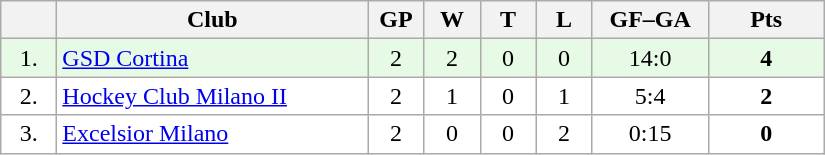<table class="wikitable">
<tr>
<th width="30"></th>
<th width="200">Club</th>
<th width="30">GP</th>
<th width="30">W</th>
<th width="30">T</th>
<th width="30">L</th>
<th width="70">GF–GA</th>
<th width="70">Pts</th>
</tr>
<tr bgcolor="#e6fae6" align="center">
<td>1.</td>
<td align="left"><a href='#'>GSD Cortina</a></td>
<td>2</td>
<td>2</td>
<td>0</td>
<td>0</td>
<td>14:0</td>
<td><strong>4</strong></td>
</tr>
<tr bgcolor="#FFFFFF" align="center">
<td>2.</td>
<td align="left"><a href='#'>Hockey Club Milano II</a></td>
<td>2</td>
<td>1</td>
<td>0</td>
<td>1</td>
<td>5:4</td>
<td><strong>2</strong></td>
</tr>
<tr bgcolor="#FFFFFF" align="center">
<td>3.</td>
<td align="left"><a href='#'>Excelsior Milano</a></td>
<td>2</td>
<td>0</td>
<td>0</td>
<td>2</td>
<td>0:15</td>
<td><strong>0</strong></td>
</tr>
</table>
